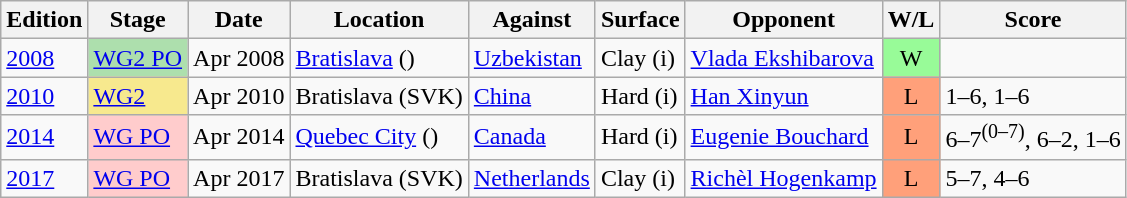<table class=wikitable>
<tr>
<th>Edition</th>
<th>Stage</th>
<th>Date</th>
<th>Location</th>
<th>Against</th>
<th>Surface</th>
<th>Opponent</th>
<th>W/L</th>
<th>Score</th>
</tr>
<tr>
<td rowspan=1><a href='#'>2008</a></td>
<td bgcolor=addfad><a href='#'>WG2 PO</a></td>
<td>Apr 2008</td>
<td rowspan=1><a href='#'>Bratislava</a> ()</td>
<td> <a href='#'>Uzbekistan</a></td>
<td rowspan=1>Clay (i)</td>
<td><a href='#'>Vlada Ekshibarova</a></td>
<td style=text-align:center;background:#98fb98>W</td>
<td></td>
</tr>
<tr>
<td rowspan=1><a href='#'>2010</a></td>
<td bgcolor=f7e98e><a href='#'>WG2</a></td>
<td>Apr 2010</td>
<td rowspan=1>Bratislava (SVK)</td>
<td> <a href='#'>China</a></td>
<td rowspan=1>Hard (i)</td>
<td><a href='#'>Han Xinyun</a></td>
<td style=text-align:center;background:#ffa07a>L</td>
<td>1–6, 1–6</td>
</tr>
<tr>
<td rowspan=1><a href='#'>2014</a></td>
<td bgcolor=ffcccc><a href='#'>WG PO</a></td>
<td>Apr 2014</td>
<td rowspan=1><a href='#'>Quebec City</a> ()</td>
<td> <a href='#'>Canada</a></td>
<td rowspan=1>Hard (i)</td>
<td><a href='#'>Eugenie Bouchard</a></td>
<td style=text-align:center;background:#ffa07a>L</td>
<td>6–7<sup>(0–7)</sup>, 6–2, 1–6</td>
</tr>
<tr>
<td rowspan=1><a href='#'>2017</a></td>
<td bgcolor=ffcccc><a href='#'>WG PO</a></td>
<td>Apr 2017</td>
<td rowspan=1>Bratislava (SVK)</td>
<td> <a href='#'>Netherlands</a></td>
<td rowspan=1>Clay (i)</td>
<td><a href='#'>Richèl Hogenkamp</a></td>
<td style=text-align:center;background:#ffa07a>L</td>
<td>5–7, 4–6</td>
</tr>
</table>
